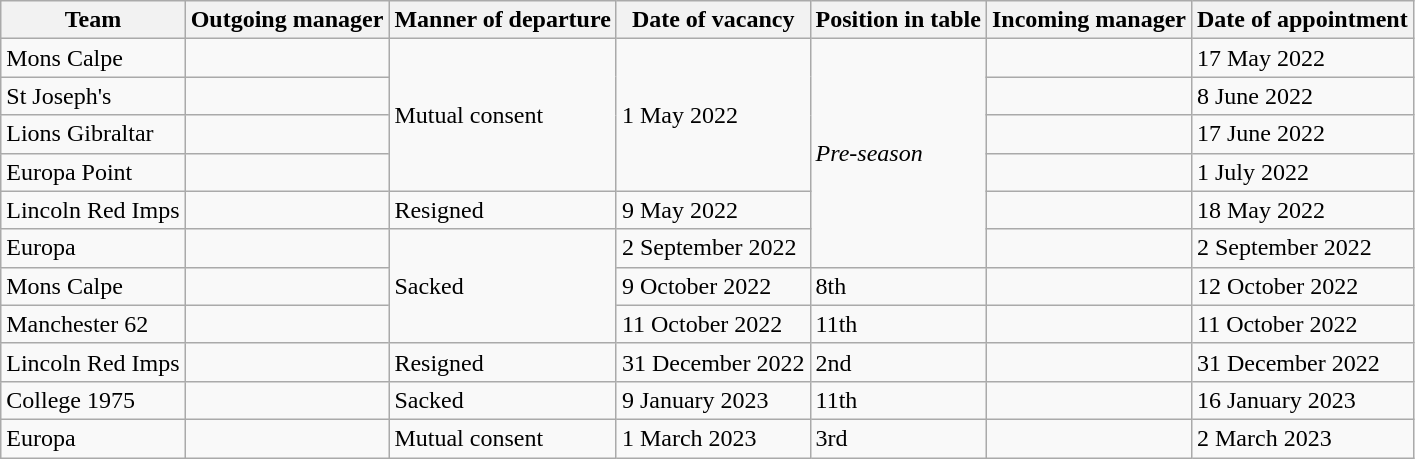<table class="wikitable sortable">
<tr>
<th>Team</th>
<th>Outgoing manager</th>
<th>Manner of departure</th>
<th>Date of vacancy</th>
<th>Position in table</th>
<th>Incoming manager</th>
<th>Date of appointment</th>
</tr>
<tr>
<td>Mons Calpe</td>
<td></td>
<td rowspan=4>Mutual consent</td>
<td rowspan=4>1 May 2022</td>
<td rowspan=6><em>Pre-season</em></td>
<td></td>
<td>17 May 2022</td>
</tr>
<tr>
<td>St Joseph's</td>
<td></td>
<td></td>
<td>8 June 2022</td>
</tr>
<tr>
<td>Lions Gibraltar</td>
<td></td>
<td></td>
<td>17 June 2022</td>
</tr>
<tr>
<td>Europa Point</td>
<td></td>
<td></td>
<td>1 July 2022</td>
</tr>
<tr>
<td>Lincoln Red Imps</td>
<td></td>
<td rowspan=1>Resigned</td>
<td>9 May 2022</td>
<td></td>
<td>18 May 2022</td>
</tr>
<tr>
<td>Europa</td>
<td></td>
<td rowspan=3>Sacked</td>
<td>2 September 2022</td>
<td></td>
<td>2 September 2022</td>
</tr>
<tr>
<td>Mons Calpe</td>
<td></td>
<td>9 October 2022</td>
<td>8th</td>
<td></td>
<td>12 October 2022</td>
</tr>
<tr>
<td>Manchester 62</td>
<td></td>
<td>11 October 2022</td>
<td>11th</td>
<td></td>
<td>11 October 2022</td>
</tr>
<tr>
<td>Lincoln Red Imps</td>
<td></td>
<td>Resigned</td>
<td>31 December 2022</td>
<td>2nd</td>
<td></td>
<td>31 December 2022</td>
</tr>
<tr>
<td>College 1975</td>
<td></td>
<td>Sacked</td>
<td>9 January 2023</td>
<td>11th</td>
<td></td>
<td>16 January 2023</td>
</tr>
<tr>
<td>Europa</td>
<td></td>
<td>Mutual consent</td>
<td>1 March 2023</td>
<td>3rd</td>
<td></td>
<td>2 March 2023</td>
</tr>
</table>
